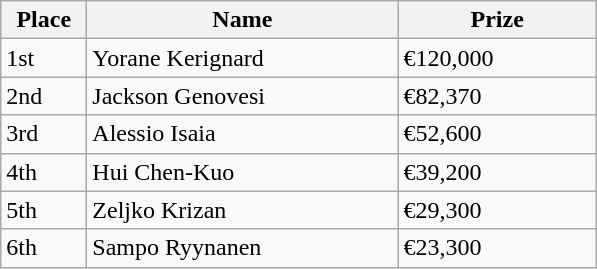<table class="wikitable">
<tr>
<th style="width:50px;">Place</th>
<th style="width:200px;">Name</th>
<th style="width:125px;">Prize</th>
</tr>
<tr>
<td>1st</td>
<td> Yorane Kerignard</td>
<td>€120,000</td>
</tr>
<tr>
<td>2nd</td>
<td> Jackson Genovesi</td>
<td>€82,370</td>
</tr>
<tr>
<td>3rd</td>
<td> Alessio Isaia</td>
<td>€52,600</td>
</tr>
<tr>
<td>4th</td>
<td> Hui Chen-Kuo</td>
<td>€39,200</td>
</tr>
<tr>
<td>5th</td>
<td> Zeljko Krizan</td>
<td>€29,300</td>
</tr>
<tr>
<td>6th</td>
<td> Sampo Ryynanen</td>
<td>€23,300</td>
</tr>
</table>
